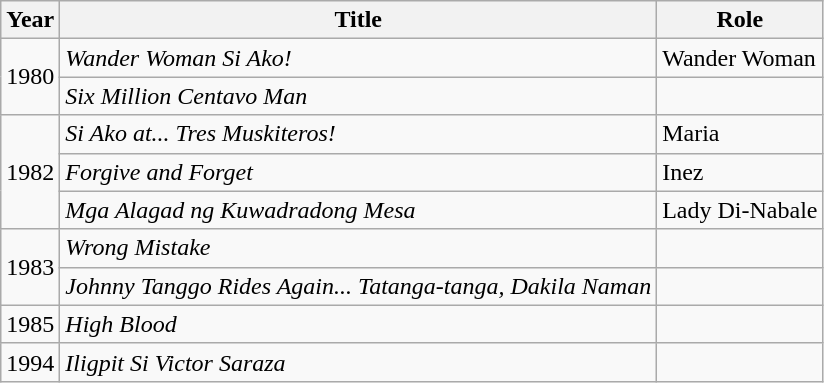<table class="wikitable">
<tr>
<th>Year</th>
<th>Title</th>
<th>Role</th>
</tr>
<tr>
<td rowspan="2">1980</td>
<td><em>Wander Woman Si Ako!</em></td>
<td>Wander Woman</td>
</tr>
<tr>
<td><em>Six Million Centavo Man</em></td>
<td></td>
</tr>
<tr>
<td rowspan="3">1982</td>
<td><em>Si Ako at... Tres Muskiteros!</em></td>
<td>Maria</td>
</tr>
<tr>
<td><em>Forgive and Forget</em></td>
<td>Inez</td>
</tr>
<tr>
<td><em>Mga Alagad ng Kuwadradong Mesa</em></td>
<td>Lady Di-Nabale</td>
</tr>
<tr>
<td rowspan="2">1983</td>
<td><em>Wrong Mistake</em></td>
<td></td>
</tr>
<tr>
<td><em>Johnny Tanggo Rides Again... Tatanga-tanga, Dakila Naman</em></td>
<td></td>
</tr>
<tr>
<td>1985</td>
<td><em>High Blood</em></td>
<td></td>
</tr>
<tr>
<td>1994</td>
<td><em>Iligpit Si Victor Saraza</em></td>
<td></td>
</tr>
</table>
